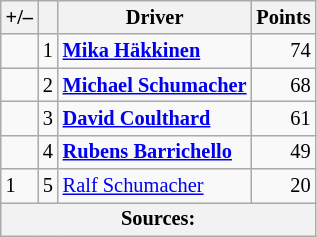<table class="wikitable" style="font-size: 85%;">
<tr>
<th scope="col">+/–</th>
<th scope="col"></th>
<th scope="col">Driver</th>
<th scope="col">Points</th>
</tr>
<tr>
<td align="left"></td>
<td align="center">1</td>
<td> <strong><a href='#'>Mika Häkkinen</a></strong></td>
<td align="right">74</td>
</tr>
<tr>
<td align="left"></td>
<td align="center">2</td>
<td> <strong><a href='#'>Michael Schumacher</a></strong></td>
<td align="right">68</td>
</tr>
<tr>
<td align="left"></td>
<td align="center">3</td>
<td> <strong><a href='#'>David Coulthard</a></strong></td>
<td align="right">61</td>
</tr>
<tr>
<td align="left"></td>
<td align="center">4</td>
<td> <strong><a href='#'>Rubens Barrichello</a></strong></td>
<td align="right">49</td>
</tr>
<tr>
<td align="left"> 1</td>
<td align="center">5</td>
<td> <a href='#'>Ralf Schumacher</a></td>
<td align="right">20</td>
</tr>
<tr>
<th colspan=4>Sources:</th>
</tr>
</table>
